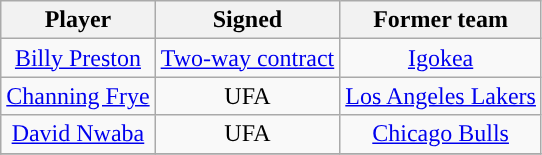<table class="wikitable sortable sortable" style="text-align: center">
<tr>
<th>Player</th>
<th>Signed</th>
<th>Former team</th>
</tr>
<tr>
<td><a href='#'>Billy Preston</a></td>
<td><a href='#'>Two-way contract</a></td>
<td> <a href='#'>Igokea</a></td>
</tr>
<tr>
<td><a href='#'>Channing Frye</a></td>
<td>UFA</td>
<td><a href='#'>Los Angeles Lakers</a></td>
</tr>
<tr>
<td><a href='#'>David Nwaba</a></td>
<td>UFA</td>
<td><a href='#'>Chicago Bulls</a></td>
</tr>
<tr>
</tr>
</table>
